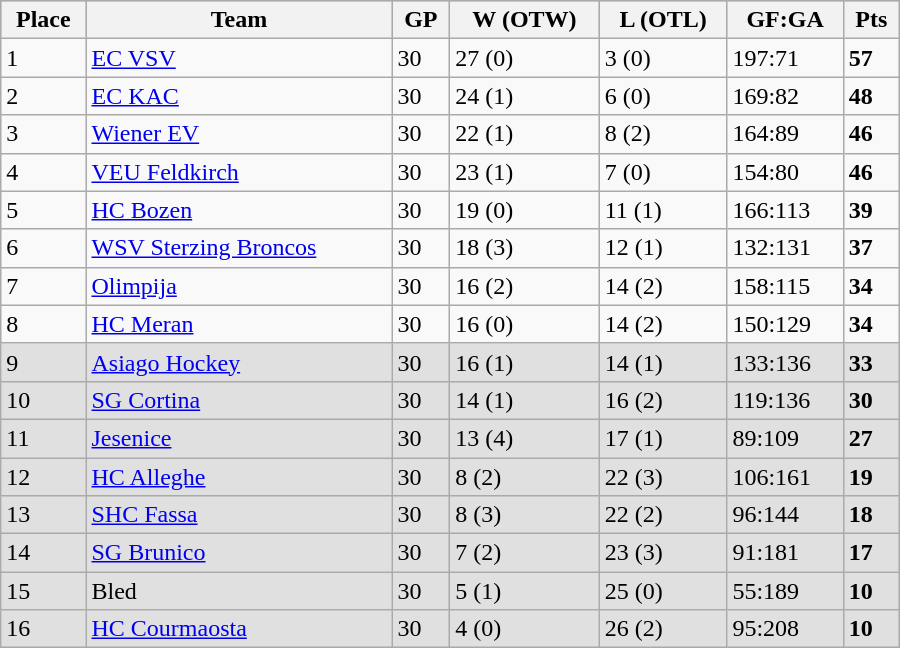<table class="wikitable" width="600px">
<tr style="background-color:#c0c0c0;">
<th>Place</th>
<th>Team</th>
<th>GP</th>
<th>W (OTW)</th>
<th>L (OTL)</th>
<th>GF:GA</th>
<th>Pts</th>
</tr>
<tr>
<td>1</td>
<td> <a href='#'>EC VSV</a></td>
<td>30</td>
<td>27 (0)</td>
<td>3 (0)</td>
<td>197:71</td>
<td><strong>57</strong></td>
</tr>
<tr>
<td>2</td>
<td> <a href='#'>EC KAC</a></td>
<td>30</td>
<td>24 (1)</td>
<td>6 (0)</td>
<td>169:82</td>
<td><strong>48</strong></td>
</tr>
<tr>
<td>3</td>
<td> <a href='#'>Wiener EV</a></td>
<td>30</td>
<td>22 (1)</td>
<td>8 (2)</td>
<td>164:89</td>
<td><strong>46</strong></td>
</tr>
<tr>
<td>4</td>
<td> <a href='#'>VEU Feldkirch</a></td>
<td>30</td>
<td>23 (1)</td>
<td>7 (0)</td>
<td>154:80</td>
<td><strong>46</strong></td>
</tr>
<tr>
<td>5</td>
<td> <a href='#'>HC Bozen</a></td>
<td>30</td>
<td>19 (0)</td>
<td>11 (1)</td>
<td>166:113</td>
<td><strong>39</strong></td>
</tr>
<tr>
<td>6</td>
<td> <a href='#'>WSV Sterzing Broncos</a></td>
<td>30</td>
<td>18 (3)</td>
<td>12 (1)</td>
<td>132:131</td>
<td><strong>37</strong></td>
</tr>
<tr>
<td>7</td>
<td> <a href='#'>Olimpija</a></td>
<td>30</td>
<td>16 (2)</td>
<td>14 (2)</td>
<td>158:115</td>
<td><strong>34</strong></td>
</tr>
<tr>
<td>8</td>
<td> <a href='#'>HC Meran</a></td>
<td>30</td>
<td>16 (0)</td>
<td>14 (2)</td>
<td>150:129</td>
<td><strong>34</strong></td>
</tr>
<tr bgcolor="#e0e0e0">
<td>9</td>
<td> <a href='#'>Asiago Hockey</a></td>
<td>30</td>
<td>16 (1)</td>
<td>14 (1)</td>
<td>133:136</td>
<td><strong>33</strong></td>
</tr>
<tr bgcolor="#e0e0e0">
<td>10</td>
<td> <a href='#'>SG Cortina</a></td>
<td>30</td>
<td>14 (1)</td>
<td>16 (2)</td>
<td>119:136</td>
<td><strong>30</strong></td>
</tr>
<tr bgcolor="#e0e0e0">
<td>11</td>
<td> <a href='#'>Jesenice</a></td>
<td>30</td>
<td>13 (4)</td>
<td>17 (1)</td>
<td>89:109</td>
<td><strong>27</strong></td>
</tr>
<tr bgcolor="#e0e0e0">
<td>12</td>
<td> <a href='#'>HC Alleghe</a></td>
<td>30</td>
<td>8 (2)</td>
<td>22 (3)</td>
<td>106:161</td>
<td><strong>19</strong></td>
</tr>
<tr bgcolor="#e0e0e0">
<td>13</td>
<td> <a href='#'>SHC Fassa</a></td>
<td>30</td>
<td>8 (3)</td>
<td>22 (2)</td>
<td>96:144</td>
<td><strong>18</strong></td>
</tr>
<tr bgcolor="#e0e0e0">
<td>14</td>
<td> <a href='#'>SG Brunico</a></td>
<td>30</td>
<td>7 (2)</td>
<td>23 (3)</td>
<td>91:181</td>
<td><strong>17</strong></td>
</tr>
<tr bgcolor="#e0e0e0">
<td>15</td>
<td> Bled</td>
<td>30</td>
<td>5 (1)</td>
<td>25 (0)</td>
<td>55:189</td>
<td><strong>10</strong></td>
</tr>
<tr bgcolor="#e0e0e0">
<td>16</td>
<td> <a href='#'>HC Courmaosta</a></td>
<td>30</td>
<td>4 (0)</td>
<td>26 (2)</td>
<td>95:208</td>
<td><strong>10</strong></td>
</tr>
</table>
